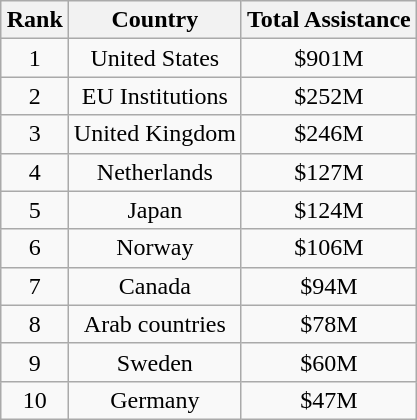<table class="wikitable" style="float:right; border:1px solid #A3B1BF;text-align: center;">
<tr>
<th>Rank</th>
<th>Country</th>
<th>Total Assistance</th>
</tr>
<tr>
<td>1</td>
<td>United States</td>
<td>$901M</td>
</tr>
<tr>
<td>2</td>
<td>EU Institutions</td>
<td>$252M</td>
</tr>
<tr>
<td>3</td>
<td>United Kingdom</td>
<td>$246M</td>
</tr>
<tr>
<td>4</td>
<td>Netherlands</td>
<td>$127M</td>
</tr>
<tr>
<td>5</td>
<td>Japan</td>
<td>$124M</td>
</tr>
<tr>
<td>6</td>
<td>Norway</td>
<td>$106M</td>
</tr>
<tr>
<td>7</td>
<td>Canada</td>
<td>$94M</td>
</tr>
<tr>
<td>8</td>
<td>Arab countries</td>
<td>$78M</td>
</tr>
<tr>
<td>9</td>
<td>Sweden</td>
<td>$60M</td>
</tr>
<tr>
<td>10</td>
<td>Germany</td>
<td>$47M</td>
</tr>
</table>
